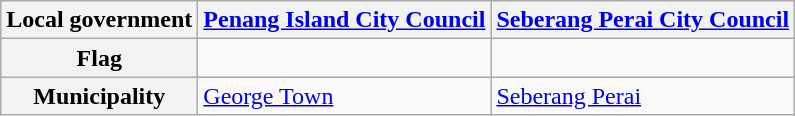<table class="wikitable">
<tr>
<th>Local government</th>
<th><a href='#'>Penang Island City Council</a></th>
<th><a href='#'>Seberang Perai City Council</a></th>
</tr>
<tr>
<th><strong>Flag</strong></th>
<td></td>
<td></td>
</tr>
<tr>
<th><strong>Municipality</strong></th>
<td><a href='#'>George Town</a></td>
<td><a href='#'>Seberang Perai</a></td>
</tr>
</table>
